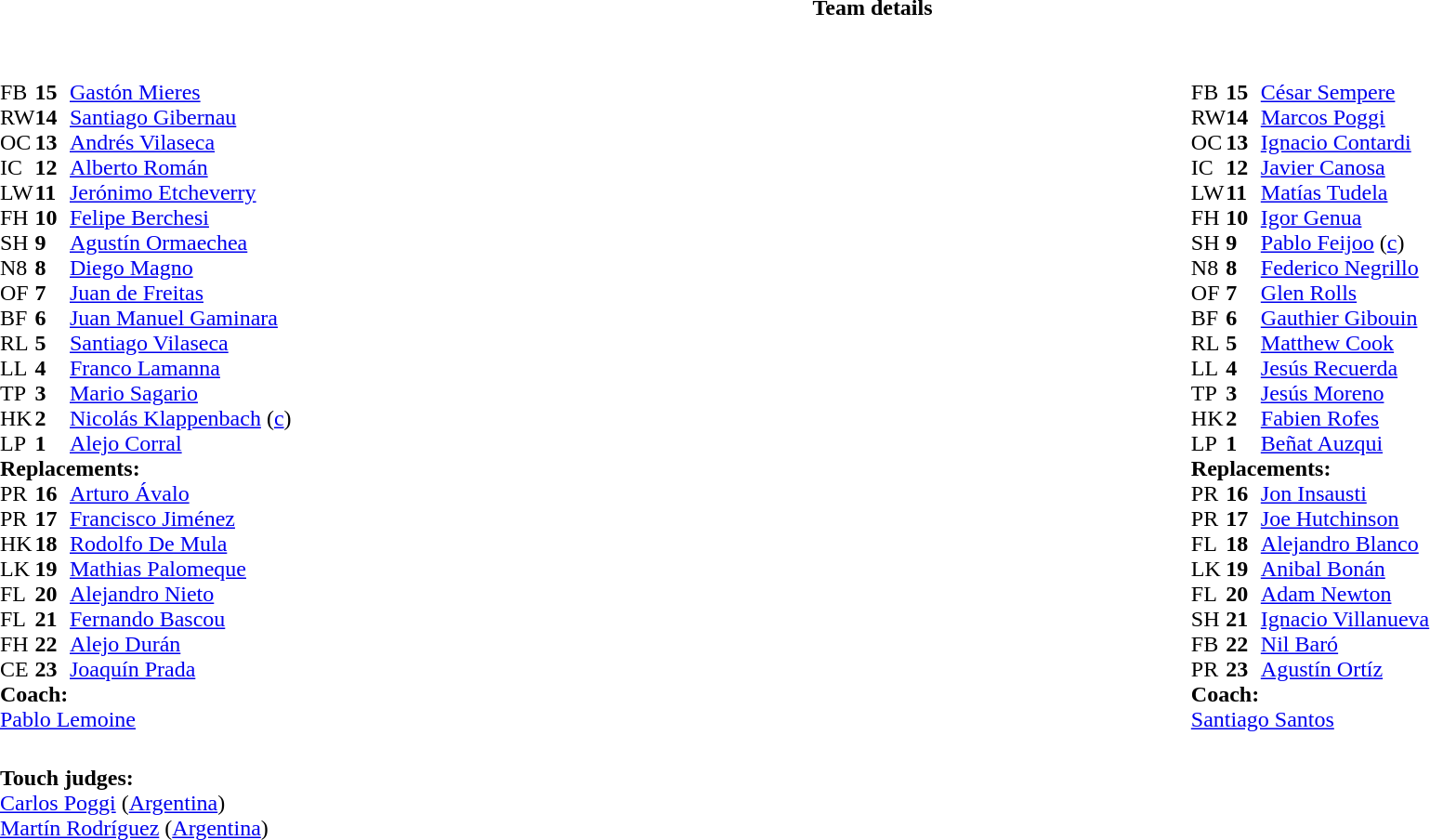<table border="0" width="100%" class="collapsible collapsed">
<tr>
<th>Team details</th>
</tr>
<tr>
<td><br><table width="100%">
<tr>
<td valign="top" width="50%"><br><table style="font-size: 100%" cellspacing="0" cellpadding="0">
<tr>
<th width="25"></th>
<th width="25"></th>
</tr>
<tr>
<td>FB</td>
<td><strong>15</strong></td>
<td><a href='#'>Gastón Mieres</a></td>
</tr>
<tr>
<td>RW</td>
<td><strong>14</strong></td>
<td><a href='#'>Santiago Gibernau</a></td>
</tr>
<tr>
<td>OC</td>
<td><strong>13</strong></td>
<td><a href='#'>Andrés Vilaseca</a></td>
</tr>
<tr>
<td>IC</td>
<td><strong>12</strong></td>
<td><a href='#'>Alberto Román</a></td>
<td></td>
<td></td>
</tr>
<tr>
<td>LW</td>
<td><strong>11</strong></td>
<td><a href='#'>Jerónimo Etcheverry</a></td>
</tr>
<tr>
<td>FH</td>
<td><strong>10</strong></td>
<td><a href='#'>Felipe Berchesi</a></td>
</tr>
<tr>
<td>SH</td>
<td><strong>9</strong></td>
<td><a href='#'>Agustín Ormaechea</a></td>
</tr>
<tr>
<td>N8</td>
<td><strong>8</strong></td>
<td><a href='#'>Diego Magno</a></td>
</tr>
<tr>
<td>OF</td>
<td><strong>7</strong></td>
<td><a href='#'>Juan de Freitas</a></td>
</tr>
<tr>
<td>BF</td>
<td><strong>6</strong></td>
<td><a href='#'>Juan Manuel Gaminara</a></td>
</tr>
<tr>
<td>RL</td>
<td><strong>5</strong></td>
<td><a href='#'>Santiago Vilaseca</a></td>
<td></td>
<td></td>
</tr>
<tr>
<td>LL</td>
<td><strong>4</strong></td>
<td><a href='#'>Franco Lamanna</a></td>
<td></td>
<td></td>
</tr>
<tr>
<td>TP</td>
<td><strong>3</strong></td>
<td><a href='#'>Mario Sagario</a></td>
<td></td>
<td></td>
</tr>
<tr>
<td>HK</td>
<td><strong>2</strong></td>
<td><a href='#'>Nicolás Klappenbach</a> (<a href='#'>c</a>)</td>
<td></td>
<td></td>
</tr>
<tr>
<td>LP</td>
<td><strong>1</strong></td>
<td><a href='#'>Alejo Corral</a></td>
<td></td>
<td></td>
</tr>
<tr>
<td colspan=3><strong>Replacements:</strong></td>
</tr>
<tr>
<td>PR</td>
<td><strong>16</strong></td>
<td><a href='#'>Arturo Ávalo</a></td>
<td></td>
<td></td>
</tr>
<tr>
<td>PR</td>
<td><strong>17</strong></td>
<td><a href='#'>Francisco Jiménez</a></td>
<td></td>
<td></td>
</tr>
<tr>
<td>HK</td>
<td><strong>18</strong></td>
<td><a href='#'>Rodolfo De Mula</a></td>
<td></td>
<td></td>
</tr>
<tr>
<td>LK</td>
<td><strong>19</strong></td>
<td><a href='#'>Mathias Palomeque</a></td>
<td></td>
<td></td>
</tr>
<tr>
<td>FL</td>
<td><strong>20</strong></td>
<td><a href='#'>Alejandro Nieto</a></td>
<td></td>
<td></td>
</tr>
<tr>
<td>FL</td>
<td><strong>21</strong></td>
<td><a href='#'>Fernando Bascou</a></td>
</tr>
<tr>
<td>FH</td>
<td><strong>22</strong></td>
<td><a href='#'>Alejo Durán</a></td>
</tr>
<tr>
<td>CE</td>
<td><strong>23</strong></td>
<td><a href='#'>Joaquín Prada</a></td>
<td></td>
<td></td>
</tr>
<tr>
<td colspan=3><strong>Coach:</strong></td>
</tr>
<tr>
<td colspan="4"> <a href='#'>Pablo Lemoine</a></td>
</tr>
</table>
</td>
<td valign="top" width="50%"><br><table style="font-size: 100%" cellspacing="0" cellpadding="0" align="center">
<tr>
<th width="25"></th>
<th width="25"></th>
</tr>
<tr>
<td>FB</td>
<td><strong>15</strong></td>
<td><a href='#'>César Sempere</a></td>
</tr>
<tr>
<td>RW</td>
<td><strong>14</strong></td>
<td><a href='#'>Marcos Poggi</a></td>
</tr>
<tr>
<td>OC</td>
<td><strong>13</strong></td>
<td><a href='#'>Ignacio Contardi</a></td>
</tr>
<tr>
<td>IC</td>
<td><strong>12</strong></td>
<td><a href='#'>Javier Canosa</a></td>
</tr>
<tr>
<td>LW</td>
<td><strong>11</strong></td>
<td><a href='#'>Matías Tudela</a></td>
<td></td>
<td></td>
</tr>
<tr>
<td>FH</td>
<td><strong>10</strong></td>
<td><a href='#'>Igor Genua</a></td>
</tr>
<tr>
<td>SH</td>
<td><strong>9</strong></td>
<td><a href='#'>Pablo Feijoo</a> (<a href='#'>c</a>)</td>
</tr>
<tr>
<td>N8</td>
<td><strong>8</strong></td>
<td><a href='#'>Federico Negrillo</a></td>
<td></td>
<td></td>
</tr>
<tr>
<td>OF</td>
<td><strong>7</strong></td>
<td><a href='#'>Glen Rolls</a></td>
<td></td>
<td></td>
</tr>
<tr>
<td>BF</td>
<td><strong>6</strong></td>
<td><a href='#'>Gauthier Gibouin</a></td>
</tr>
<tr>
<td>RL</td>
<td><strong>5</strong></td>
<td><a href='#'>Matthew Cook</a></td>
<td></td>
<td></td>
</tr>
<tr>
<td>LL</td>
<td><strong>4</strong></td>
<td><a href='#'>Jesús Recuerda</a></td>
</tr>
<tr>
<td>TP</td>
<td><strong>3</strong></td>
<td><a href='#'>Jesús Moreno</a></td>
<td></td>
<td></td>
</tr>
<tr>
<td>HK</td>
<td><strong>2</strong></td>
<td><a href='#'>Fabien Rofes</a></td>
<td></td>
<td></td>
</tr>
<tr>
<td>LP</td>
<td><strong>1</strong></td>
<td><a href='#'>Beñat Auzqui</a></td>
<td></td>
<td></td>
</tr>
<tr>
<td colspan=3><strong>Replacements:</strong></td>
</tr>
<tr>
<td>PR</td>
<td><strong>16</strong></td>
<td><a href='#'>Jon Insausti</a></td>
<td></td>
<td></td>
</tr>
<tr>
<td>PR</td>
<td><strong>17</strong></td>
<td><a href='#'>Joe Hutchinson</a></td>
<td></td>
<td></td>
</tr>
<tr>
<td>FL</td>
<td><strong>18</strong></td>
<td><a href='#'>Alejandro Blanco</a></td>
<td></td>
<td></td>
</tr>
<tr>
<td>LK</td>
<td><strong>19</strong></td>
<td><a href='#'>Anibal Bonán</a></td>
<td></td>
<td></td>
</tr>
<tr>
<td>FL</td>
<td><strong>20</strong></td>
<td><a href='#'>Adam Newton</a></td>
<td></td>
<td></td>
</tr>
<tr>
<td>SH</td>
<td><strong>21</strong></td>
<td><a href='#'>Ignacio Villanueva</a></td>
</tr>
<tr>
<td>FB</td>
<td><strong>22</strong></td>
<td><a href='#'>Nil Baró</a></td>
<td></td>
<td></td>
</tr>
<tr>
<td>PR</td>
<td><strong>23</strong></td>
<td><a href='#'>Agustín Ortíz</a></td>
<td></td>
<td></td>
</tr>
<tr>
<td colspan=3><strong>Coach:</strong></td>
</tr>
<tr>
<td colspan="4"> <a href='#'>Santiago Santos</a></td>
</tr>
</table>
</td>
</tr>
</table>
<table width=100% style="font-size: 100%">
<tr>
<td><br><strong>Touch judges:</strong>
<br><a href='#'>Carlos Poggi</a> (<a href='#'>Argentina</a>)
<br><a href='#'>Martín Rodríguez</a> (<a href='#'>Argentina</a>)</td>
</tr>
</table>
</td>
</tr>
</table>
